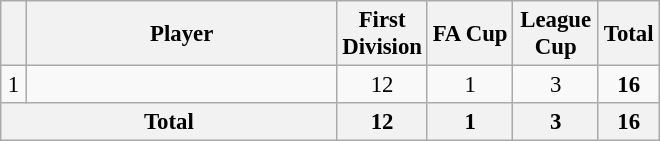<table class="wikitable sortable" style="font-size: 95%; text-align: center">
<tr>
<th width=10></th>
<th width=200>Player</th>
<th width=50>First Division</th>
<th width=50>FA Cup</th>
<th width=50>League Cup</th>
<th>Total</th>
</tr>
<tr>
<td>1</td>
<td></td>
<td>12</td>
<td>1</td>
<td>3</td>
<td><strong>16</strong></td>
</tr>
<tr>
<th colspan="2">Total</th>
<th>12</th>
<th>1</th>
<th>3</th>
<th>16</th>
</tr>
</table>
